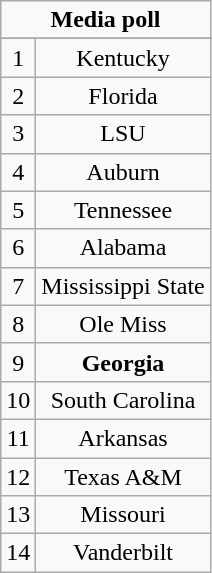<table class="wikitable">
<tr align="center">
<td align="center" Colspan="3"><strong>Media poll</strong></td>
</tr>
<tr align="center">
</tr>
<tr align="center">
<td>1</td>
<td>Kentucky</td>
</tr>
<tr align="center">
<td>2</td>
<td>Florida</td>
</tr>
<tr align="center">
<td>3</td>
<td>LSU</td>
</tr>
<tr align="center">
<td>4</td>
<td>Auburn</td>
</tr>
<tr align="center">
<td>5</td>
<td>Tennessee</td>
</tr>
<tr align="center">
<td>6</td>
<td>Alabama</td>
</tr>
<tr align="center">
<td>7</td>
<td>Mississippi State</td>
</tr>
<tr align="center">
<td>8</td>
<td>Ole Miss</td>
</tr>
<tr align="center">
<td>9</td>
<td><strong>Georgia</strong></td>
</tr>
<tr align="center">
<td>10</td>
<td>South Carolina</td>
</tr>
<tr align="center">
<td>11</td>
<td>Arkansas</td>
</tr>
<tr align="center">
<td>12</td>
<td>Texas A&M</td>
</tr>
<tr align="center">
<td>13</td>
<td>Missouri</td>
</tr>
<tr align="center">
<td>14</td>
<td>Vanderbilt</td>
</tr>
</table>
